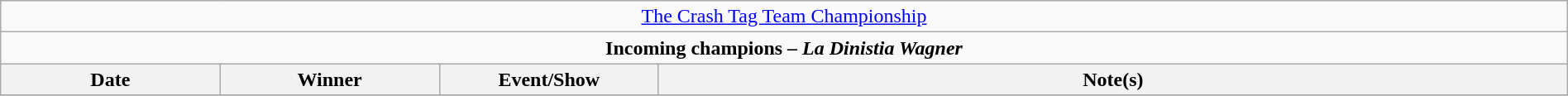<table class="wikitable" style="text-align:center; width:100%;">
<tr>
<td colspan="4" style="text-align: center;"><a href='#'>The Crash Tag Team Championship</a></td>
</tr>
<tr>
<td colspan="4" style="text-align: center;"><strong>Incoming champions – <em>La Dinistia Wagner</em> </strong></td>
</tr>
<tr>
<th width=14%>Date</th>
<th width=14%>Winner</th>
<th width=14%>Event/Show</th>
<th width=58%>Note(s)</th>
</tr>
<tr>
</tr>
</table>
